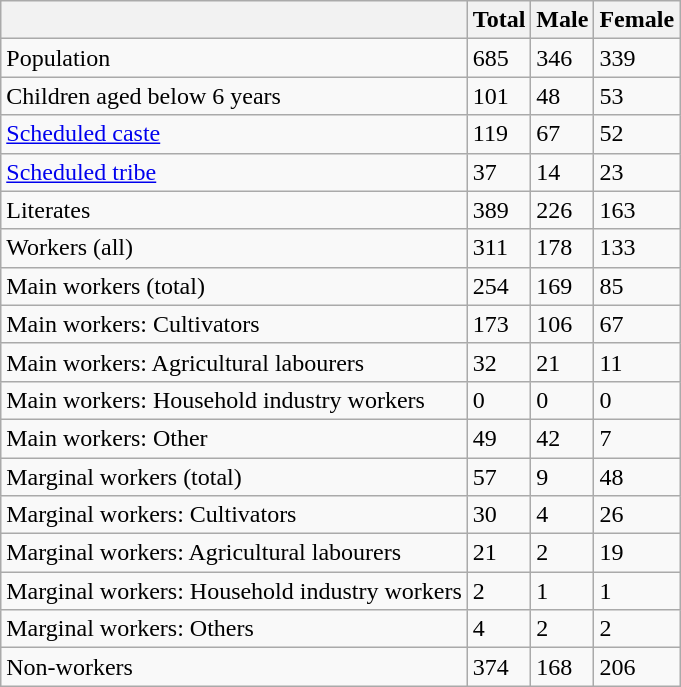<table class="wikitable sortable">
<tr>
<th></th>
<th>Total</th>
<th>Male</th>
<th>Female</th>
</tr>
<tr>
<td>Population</td>
<td>685</td>
<td>346</td>
<td>339</td>
</tr>
<tr>
<td>Children aged below 6 years</td>
<td>101</td>
<td>48</td>
<td>53</td>
</tr>
<tr>
<td><a href='#'>Scheduled caste</a></td>
<td>119</td>
<td>67</td>
<td>52</td>
</tr>
<tr>
<td><a href='#'>Scheduled tribe</a></td>
<td>37</td>
<td>14</td>
<td>23</td>
</tr>
<tr>
<td>Literates</td>
<td>389</td>
<td>226</td>
<td>163</td>
</tr>
<tr>
<td>Workers (all)</td>
<td>311</td>
<td>178</td>
<td>133</td>
</tr>
<tr>
<td>Main workers (total)</td>
<td>254</td>
<td>169</td>
<td>85</td>
</tr>
<tr>
<td>Main workers: Cultivators</td>
<td>173</td>
<td>106</td>
<td>67</td>
</tr>
<tr>
<td>Main workers: Agricultural labourers</td>
<td>32</td>
<td>21</td>
<td>11</td>
</tr>
<tr>
<td>Main workers: Household industry workers</td>
<td>0</td>
<td>0</td>
<td>0</td>
</tr>
<tr>
<td>Main workers: Other</td>
<td>49</td>
<td>42</td>
<td>7</td>
</tr>
<tr>
<td>Marginal workers (total)</td>
<td>57</td>
<td>9</td>
<td>48</td>
</tr>
<tr>
<td>Marginal workers: Cultivators</td>
<td>30</td>
<td>4</td>
<td>26</td>
</tr>
<tr>
<td>Marginal workers: Agricultural labourers</td>
<td>21</td>
<td>2</td>
<td>19</td>
</tr>
<tr>
<td>Marginal workers: Household industry workers</td>
<td>2</td>
<td>1</td>
<td>1</td>
</tr>
<tr>
<td>Marginal workers: Others</td>
<td>4</td>
<td>2</td>
<td>2</td>
</tr>
<tr>
<td>Non-workers</td>
<td>374</td>
<td>168</td>
<td>206</td>
</tr>
</table>
